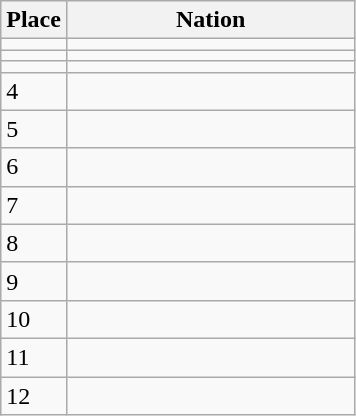<table class=wikitable style=text-align:left>
<tr>
<th width=35>Place</th>
<th width=185>Nation</th>
</tr>
<tr>
<td></td>
<td style=text-align:left></td>
</tr>
<tr>
<td></td>
<td style=text-align:left></td>
</tr>
<tr>
<td></td>
<td style=text-align:left></td>
</tr>
<tr>
<td style=text-align:left>4</td>
<td></td>
</tr>
<tr>
<td style=text-align:left>5</td>
<td></td>
</tr>
<tr>
<td style=text-align:left>6</td>
<td></td>
</tr>
<tr>
<td style=text-align:left>7</td>
<td></td>
</tr>
<tr>
<td style=text-align:left>8</td>
<td></td>
</tr>
<tr>
<td style=text-align:left>9</td>
<td></td>
</tr>
<tr>
<td style=text-align:left>10</td>
<td></td>
</tr>
<tr>
<td style=text-align:left>11</td>
<td></td>
</tr>
<tr>
<td style=text-align:left>12</td>
<td></td>
</tr>
</table>
